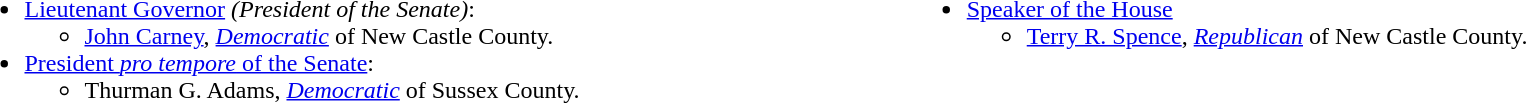<table width=100%>
<tr valign=top>
<td><br><ul><li><a href='#'>Lieutenant Governor</a> <em>(President of the Senate)</em>:<ul><li><a href='#'>John Carney</a>, <em><a href='#'>Democratic</a></em> of New Castle County.</li></ul></li><li><a href='#'>President <em>pro tempore</em> of the Senate</a>:<ul><li>Thurman G. Adams, <em><a href='#'>Democratic</a></em> of Sussex County.</li></ul></li></ul></td>
<td><br><ul><li><a href='#'>Speaker of the House</a><ul><li><a href='#'>Terry R. Spence</a>, <em><a href='#'>Republican</a></em> of New Castle County.</li></ul></li></ul></td>
</tr>
</table>
